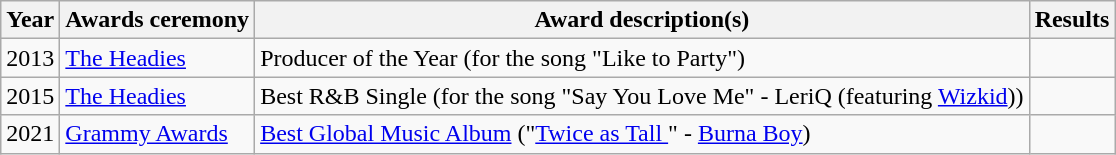<table class="wikitable">
<tr>
<th>Year</th>
<th>Awards ceremony</th>
<th>Award description(s)</th>
<th>Results</th>
</tr>
<tr>
<td>2013</td>
<td><a href='#'>The Headies</a></td>
<td>Producer of the Year (for the song "Like to Party")</td>
<td></td>
</tr>
<tr>
<td>2015</td>
<td><a href='#'>The Headies</a></td>
<td>Best R&B Single (for the song "Say You Love Me" - LeriQ (featuring <a href='#'>Wizkid</a>))</td>
<td></td>
</tr>
<tr>
<td>2021</td>
<td><a href='#'>Grammy Awards</a></td>
<td><a href='#'>Best Global Music Album</a> ("<a href='#'>Twice as Tall </a>" - <a href='#'>Burna Boy</a>)</td>
<td></td>
</tr>
</table>
